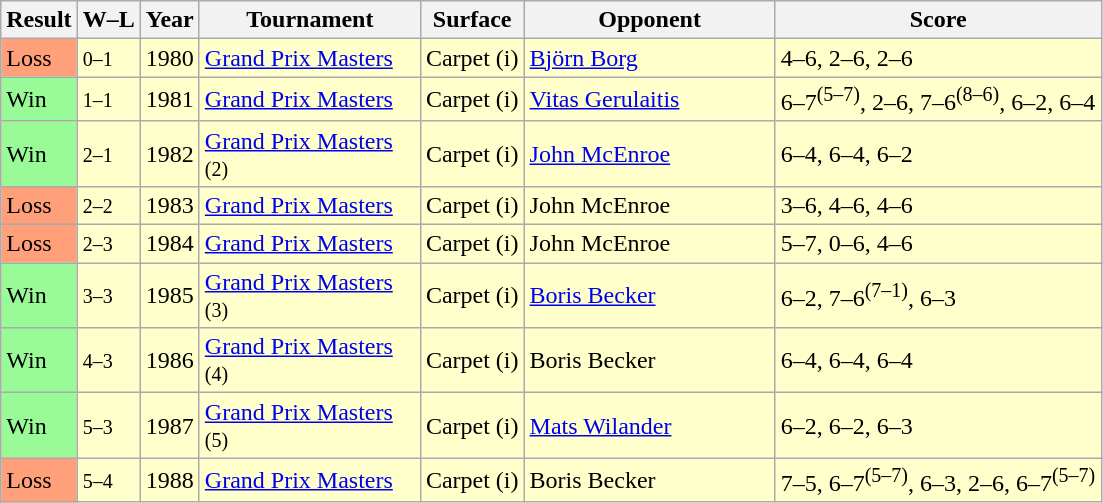<table class="sortable wikitable">
<tr>
<th>Result</th>
<th>W–L</th>
<th>Year</th>
<th style="width:140px">Tournament</th>
<th>Surface</th>
<th style="width:160px">Opponent</th>
<th style="width:210px" class="unsortable">Score</th>
</tr>
<tr style="background:#ffc;">
<td style="background:#ffa07a;">Loss</td>
<td><small>0–1</small></td>
<td>1980</td>
<td><a href='#'>Grand Prix Masters</a></td>
<td>Carpet (i)</td>
<td> <a href='#'>Björn Borg</a></td>
<td>4–6, 2–6, 2–6</td>
</tr>
<tr style="background:#ffc;">
<td style="background:#98fb98;">Win</td>
<td><small>1–1</small></td>
<td>1981</td>
<td><a href='#'>Grand Prix Masters</a></td>
<td>Carpet (i)</td>
<td> <a href='#'>Vitas Gerulaitis</a></td>
<td>6–7<sup>(5–7)</sup>, 2–6, 7–6<sup>(8–6)</sup>, 6–2, 6–4</td>
</tr>
<tr style="background:#ffc;">
<td style="background:#98fb98;">Win</td>
<td><small>2–1</small></td>
<td>1982</td>
<td><a href='#'>Grand Prix Masters</a> <small>(2)</small></td>
<td>Carpet (i)</td>
<td> <a href='#'>John McEnroe</a></td>
<td>6–4, 6–4, 6–2</td>
</tr>
<tr style="background:#ffc;">
<td style="background:#ffa07a;">Loss</td>
<td><small>2–2</small></td>
<td>1983</td>
<td><a href='#'>Grand Prix Masters</a></td>
<td>Carpet (i)</td>
<td> John McEnroe</td>
<td>3–6, 4–6, 4–6</td>
</tr>
<tr style="background:#ffc;">
<td style="background:#ffa07a;">Loss</td>
<td><small>2–3</small></td>
<td>1984</td>
<td><a href='#'>Grand Prix Masters</a></td>
<td>Carpet (i)</td>
<td> John McEnroe</td>
<td>5–7, 0–6, 4–6</td>
</tr>
<tr style="background:#ffc;">
<td style="background:#98fb98;">Win</td>
<td><small>3–3</small></td>
<td>1985</td>
<td><a href='#'>Grand Prix Masters</a> <small>(3)</small></td>
<td>Carpet (i)</td>
<td> <a href='#'>Boris Becker</a></td>
<td>6–2, 7–6<sup>(7–1)</sup>, 6–3</td>
</tr>
<tr style="background:#ffc;">
<td style="background:#98fb98;">Win</td>
<td><small>4–3</small></td>
<td>1986</td>
<td><a href='#'>Grand Prix Masters</a> <small>(4)</small></td>
<td>Carpet (i)</td>
<td> Boris Becker</td>
<td>6–4, 6–4, 6–4</td>
</tr>
<tr style="background:#ffc;">
<td style="background:#98fb98;">Win</td>
<td><small>5–3</small></td>
<td>1987</td>
<td><a href='#'>Grand Prix Masters</a> <small>(5)</small></td>
<td>Carpet (i)</td>
<td> <a href='#'>Mats Wilander</a></td>
<td>6–2, 6–2, 6–3</td>
</tr>
<tr style="background:#ffc;">
<td style="background:#ffa07a;">Loss</td>
<td><small>5–4</small></td>
<td>1988</td>
<td><a href='#'>Grand Prix Masters</a></td>
<td>Carpet (i)</td>
<td> Boris Becker</td>
<td>7–5, 6–7<sup>(5–7)</sup>, 6–3, 2–6, 6–7<sup>(5–7)</sup></td>
</tr>
</table>
